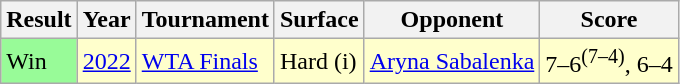<table class="sortable wikitable">
<tr>
<th>Result</th>
<th>Year</th>
<th>Tournament</th>
<th>Surface</th>
<th>Opponent</th>
<th>Score</th>
</tr>
<tr bgcolor=ffffcc>
<td bgcolor=98FB98>Win</td>
<td><a href='#'>2022</a></td>
<td><a href='#'>WTA Finals</a></td>
<td>Hard (i)</td>
<td> <a href='#'>Aryna Sabalenka</a></td>
<td>7–6<sup>(7–4)</sup>, 6–4</td>
</tr>
</table>
